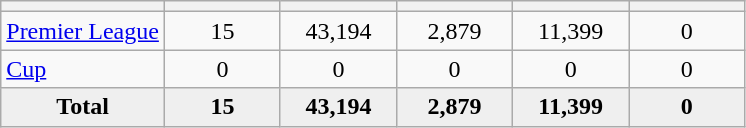<table class="wikitable" style="text-align: center;">
<tr>
<th></th>
<th style="width:70px;"></th>
<th style="width:70px;"></th>
<th style="width:70px;"></th>
<th style="width:70px;"></th>
<th style="width:70px;"></th>
</tr>
<tr>
<td align=left><a href='#'>Premier League</a></td>
<td>15</td>
<td>43,194</td>
<td>2,879</td>
<td>11,399</td>
<td>0</td>
</tr>
<tr>
<td align=left><a href='#'>Cup</a></td>
<td>0</td>
<td>0</td>
<td>0</td>
<td>0</td>
<td>0</td>
</tr>
<tr bgcolor="#EFEFEF">
<td><strong>Total</strong></td>
<td><strong>15</strong></td>
<td><strong>43,194</strong></td>
<td><strong>2,879</strong></td>
<td><strong>11,399</strong></td>
<td><strong>0</strong></td>
</tr>
</table>
